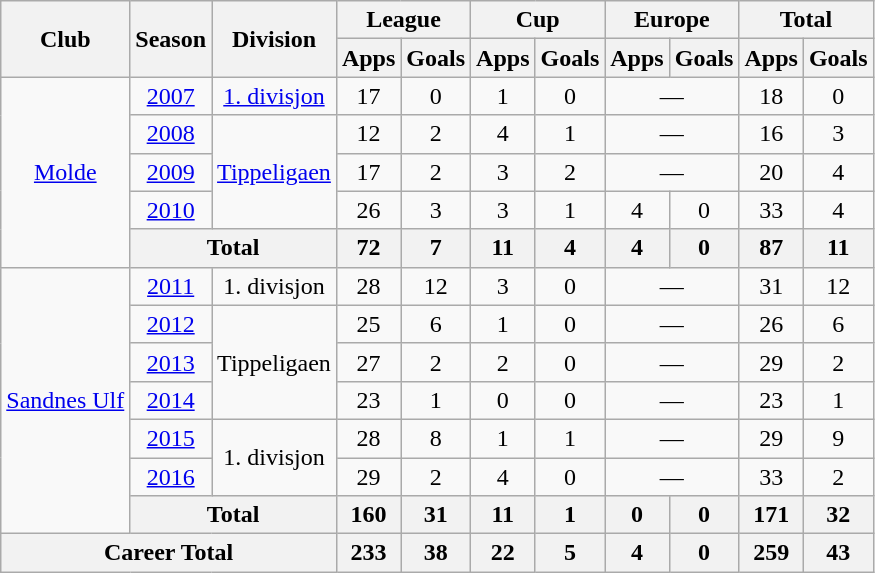<table class="wikitable" style="text-align: center;">
<tr>
<th rowspan="2">Club</th>
<th rowspan="2">Season</th>
<th rowspan="2">Division</th>
<th colspan="2">League</th>
<th colspan="2">Cup</th>
<th colspan="2">Europe</th>
<th colspan="2">Total</th>
</tr>
<tr>
<th>Apps</th>
<th>Goals</th>
<th>Apps</th>
<th>Goals</th>
<th>Apps</th>
<th>Goals</th>
<th>Apps</th>
<th>Goals</th>
</tr>
<tr>
<td rowspan="5" valign="center"><a href='#'>Molde</a></td>
<td><a href='#'>2007</a></td>
<td><a href='#'>1. divisjon</a></td>
<td>17</td>
<td>0</td>
<td>1</td>
<td>0</td>
<td colspan=2>—</td>
<td>18</td>
<td>0</td>
</tr>
<tr>
<td><a href='#'>2008</a></td>
<td rowspan="3" valign="center"><a href='#'>Tippeligaen</a></td>
<td>12</td>
<td>2</td>
<td>4</td>
<td>1</td>
<td colspan=2>—</td>
<td>16</td>
<td>3</td>
</tr>
<tr>
<td><a href='#'>2009</a></td>
<td>17</td>
<td>2</td>
<td>3</td>
<td>2</td>
<td colspan=2>—</td>
<td>20</td>
<td>4</td>
</tr>
<tr>
<td><a href='#'>2010</a></td>
<td>26</td>
<td>3</td>
<td>3</td>
<td>1</td>
<td>4</td>
<td>0</td>
<td>33</td>
<td>4</td>
</tr>
<tr>
<th colspan=2>Total</th>
<th>72</th>
<th>7</th>
<th>11</th>
<th>4</th>
<th>4</th>
<th>0</th>
<th>87</th>
<th>11</th>
</tr>
<tr>
<td rowspan="7" valign="center"><a href='#'>Sandnes Ulf</a></td>
<td><a href='#'>2011</a></td>
<td rowspan="1" valign="center">1. divisjon</td>
<td>28</td>
<td>12</td>
<td>3</td>
<td>0</td>
<td colspan=2>—</td>
<td>31</td>
<td>12</td>
</tr>
<tr>
<td><a href='#'>2012</a></td>
<td rowspan="3" valign="center">Tippeligaen</td>
<td>25</td>
<td>6</td>
<td>1</td>
<td>0</td>
<td colspan=2>—</td>
<td>26</td>
<td>6</td>
</tr>
<tr>
<td><a href='#'>2013</a></td>
<td>27</td>
<td>2</td>
<td>2</td>
<td>0</td>
<td colspan=2>—</td>
<td>29</td>
<td>2</td>
</tr>
<tr>
<td><a href='#'>2014</a></td>
<td>23</td>
<td>1</td>
<td>0</td>
<td>0</td>
<td colspan=2>—</td>
<td>23</td>
<td>1</td>
</tr>
<tr>
<td><a href='#'>2015</a></td>
<td rowspan="2" valign="center">1. divisjon</td>
<td>28</td>
<td>8</td>
<td>1</td>
<td>1</td>
<td colspan=2>—</td>
<td>29</td>
<td>9</td>
</tr>
<tr>
<td><a href='#'>2016</a></td>
<td>29</td>
<td>2</td>
<td>4</td>
<td>0</td>
<td colspan=2>—</td>
<td>33</td>
<td>2</td>
</tr>
<tr>
<th colspan=2>Total</th>
<th>160</th>
<th>31</th>
<th>11</th>
<th>1</th>
<th>0</th>
<th>0</th>
<th>171</th>
<th>32</th>
</tr>
<tr>
<th colspan="3">Career Total</th>
<th>233</th>
<th>38</th>
<th>22</th>
<th>5</th>
<th>4</th>
<th>0</th>
<th>259</th>
<th>43</th>
</tr>
</table>
